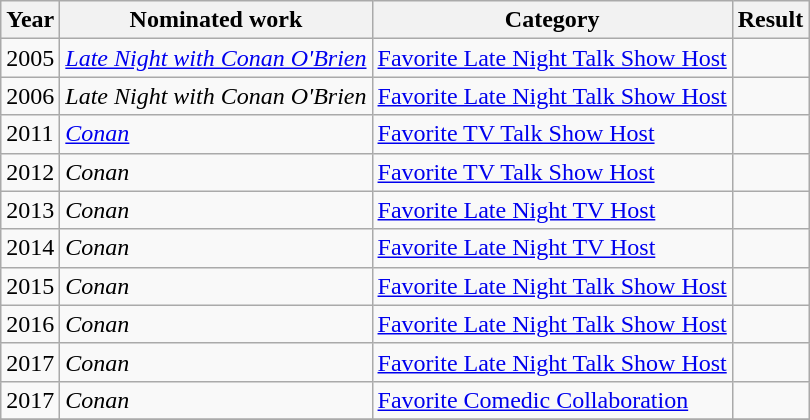<table class="wikitable sortable">
<tr>
<th>Year</th>
<th>Nominated work</th>
<th>Category</th>
<th>Result</th>
</tr>
<tr>
<td>2005</td>
<td><em><a href='#'>Late Night with Conan O'Brien</a></em></td>
<td><a href='#'>Favorite Late Night Talk Show Host</a></td>
<td></td>
</tr>
<tr>
<td>2006</td>
<td><em>Late Night with Conan O'Brien</em></td>
<td><a href='#'>Favorite Late Night Talk Show Host</a></td>
<td></td>
</tr>
<tr>
<td>2011</td>
<td><em><a href='#'>Conan</a></em></td>
<td><a href='#'>Favorite TV Talk Show Host</a></td>
<td></td>
</tr>
<tr>
<td>2012</td>
<td><em>Conan</em></td>
<td><a href='#'>Favorite TV Talk Show Host</a></td>
<td></td>
</tr>
<tr>
<td>2013</td>
<td><em>Conan</em></td>
<td><a href='#'>Favorite Late Night TV Host</a></td>
<td></td>
</tr>
<tr>
<td>2014</td>
<td><em>Conan</em></td>
<td><a href='#'>Favorite Late Night TV Host</a></td>
<td></td>
</tr>
<tr>
<td>2015</td>
<td><em>Conan</em></td>
<td><a href='#'>Favorite Late Night Talk Show Host</a></td>
<td></td>
</tr>
<tr>
<td>2016</td>
<td><em>Conan</em></td>
<td><a href='#'>Favorite Late Night Talk Show Host</a></td>
<td></td>
</tr>
<tr>
<td>2017</td>
<td><em>Conan</em></td>
<td><a href='#'>Favorite Late Night Talk Show Host</a></td>
<td></td>
</tr>
<tr>
<td>2017</td>
<td><em>Conan</em></td>
<td><a href='#'>Favorite Comedic Collaboration</a></td>
<td></td>
</tr>
<tr>
</tr>
</table>
